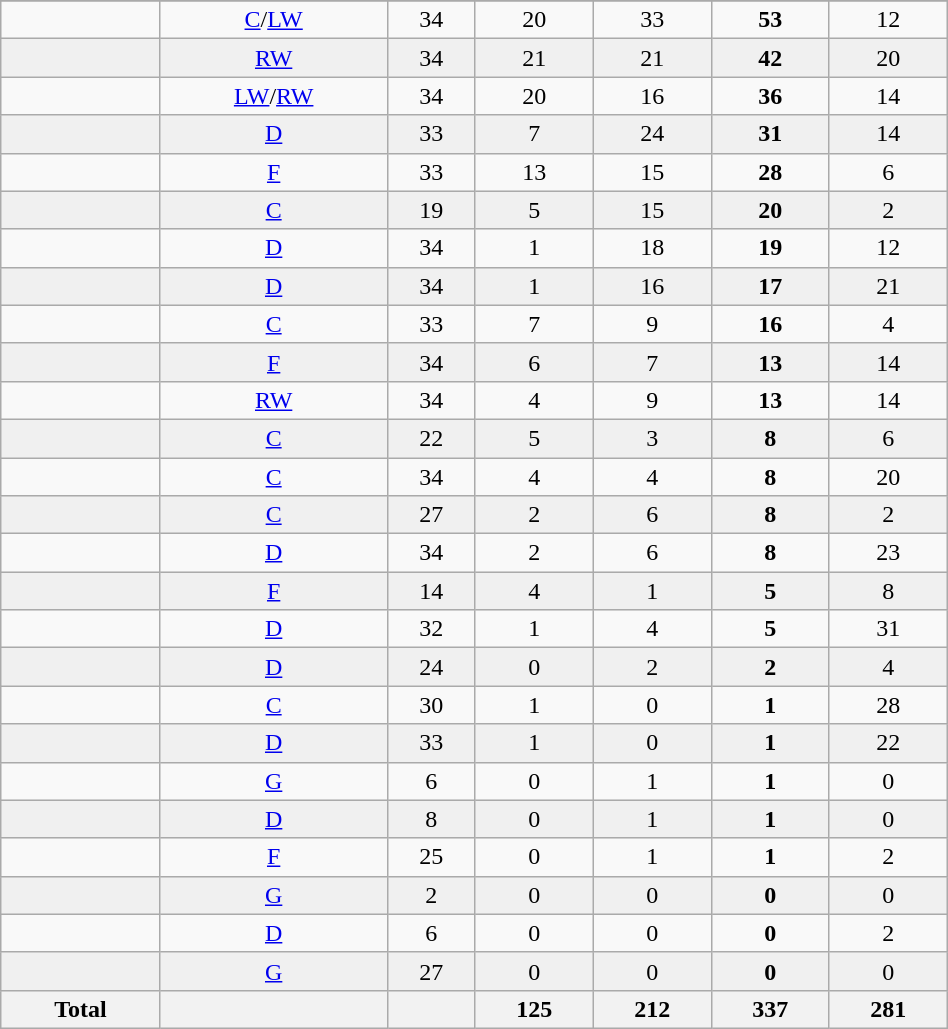<table class="wikitable sortable" width=50%>
<tr align="center">
</tr>
<tr align="center" bgcolor="">
<td></td>
<td><a href='#'>C</a>/<a href='#'>LW</a></td>
<td>34</td>
<td>20</td>
<td>33</td>
<td><strong>53</strong></td>
<td>12</td>
</tr>
<tr align="center" bgcolor="f0f0f0">
<td></td>
<td><a href='#'>RW</a></td>
<td>34</td>
<td>21</td>
<td>21</td>
<td><strong>42</strong></td>
<td>20</td>
</tr>
<tr align="center" bgcolor="">
<td></td>
<td><a href='#'>LW</a>/<a href='#'>RW</a></td>
<td>34</td>
<td>20</td>
<td>16</td>
<td><strong>36</strong></td>
<td>14</td>
</tr>
<tr align="center" bgcolor="f0f0f0">
<td></td>
<td><a href='#'>D</a></td>
<td>33</td>
<td>7</td>
<td>24</td>
<td><strong>31</strong></td>
<td>14</td>
</tr>
<tr align="center" bgcolor="">
<td></td>
<td><a href='#'>F</a></td>
<td>33</td>
<td>13</td>
<td>15</td>
<td><strong>28</strong></td>
<td>6</td>
</tr>
<tr align="center" bgcolor="f0f0f0">
<td></td>
<td><a href='#'>C</a></td>
<td>19</td>
<td>5</td>
<td>15</td>
<td><strong>20</strong></td>
<td>2</td>
</tr>
<tr align="center" bgcolor="">
<td></td>
<td><a href='#'>D</a></td>
<td>34</td>
<td>1</td>
<td>18</td>
<td><strong>19</strong></td>
<td>12</td>
</tr>
<tr align="center" bgcolor="f0f0f0">
<td></td>
<td><a href='#'>D</a></td>
<td>34</td>
<td>1</td>
<td>16</td>
<td><strong>17</strong></td>
<td>21</td>
</tr>
<tr align="center" bgcolor="">
<td></td>
<td><a href='#'>C</a></td>
<td>33</td>
<td>7</td>
<td>9</td>
<td><strong>16</strong></td>
<td>4</td>
</tr>
<tr align="center" bgcolor="f0f0f0">
<td></td>
<td><a href='#'>F</a></td>
<td>34</td>
<td>6</td>
<td>7</td>
<td><strong>13</strong></td>
<td>14</td>
</tr>
<tr align="center" bgcolor="">
<td></td>
<td><a href='#'>RW</a></td>
<td>34</td>
<td>4</td>
<td>9</td>
<td><strong>13</strong></td>
<td>14</td>
</tr>
<tr align="center" bgcolor="f0f0f0">
<td></td>
<td><a href='#'>C</a></td>
<td>22</td>
<td>5</td>
<td>3</td>
<td><strong>8</strong></td>
<td>6</td>
</tr>
<tr align="center" bgcolor="">
<td></td>
<td><a href='#'>C</a></td>
<td>34</td>
<td>4</td>
<td>4</td>
<td><strong>8</strong></td>
<td>20</td>
</tr>
<tr align="center" bgcolor="f0f0f0">
<td></td>
<td><a href='#'>C</a></td>
<td>27</td>
<td>2</td>
<td>6</td>
<td><strong>8</strong></td>
<td>2</td>
</tr>
<tr align="center" bgcolor="">
<td></td>
<td><a href='#'>D</a></td>
<td>34</td>
<td>2</td>
<td>6</td>
<td><strong>8</strong></td>
<td>23</td>
</tr>
<tr align="center" bgcolor="f0f0f0">
<td></td>
<td><a href='#'>F</a></td>
<td>14</td>
<td>4</td>
<td>1</td>
<td><strong>5</strong></td>
<td>8</td>
</tr>
<tr align="center" bgcolor="">
<td></td>
<td><a href='#'>D</a></td>
<td>32</td>
<td>1</td>
<td>4</td>
<td><strong>5</strong></td>
<td>31</td>
</tr>
<tr align="center" bgcolor="f0f0f0">
<td></td>
<td><a href='#'>D</a></td>
<td>24</td>
<td>0</td>
<td>2</td>
<td><strong>2</strong></td>
<td>4</td>
</tr>
<tr align="center" bgcolor="">
<td></td>
<td><a href='#'>C</a></td>
<td>30</td>
<td>1</td>
<td>0</td>
<td><strong>1</strong></td>
<td>28</td>
</tr>
<tr align="center" bgcolor="f0f0f0">
<td></td>
<td><a href='#'>D</a></td>
<td>33</td>
<td>1</td>
<td>0</td>
<td><strong>1</strong></td>
<td>22</td>
</tr>
<tr align="center" bgcolor="">
<td></td>
<td><a href='#'>G</a></td>
<td>6</td>
<td>0</td>
<td>1</td>
<td><strong>1</strong></td>
<td>0</td>
</tr>
<tr align="center" bgcolor="f0f0f0">
<td></td>
<td><a href='#'>D</a></td>
<td>8</td>
<td>0</td>
<td>1</td>
<td><strong>1</strong></td>
<td>0</td>
</tr>
<tr align="center" bgcolor="">
<td></td>
<td><a href='#'>F</a></td>
<td>25</td>
<td>0</td>
<td>1</td>
<td><strong>1</strong></td>
<td>2</td>
</tr>
<tr align="center" bgcolor="f0f0f0">
<td></td>
<td><a href='#'>G</a></td>
<td>2</td>
<td>0</td>
<td>0</td>
<td><strong>0</strong></td>
<td>0</td>
</tr>
<tr align="center" bgcolor="">
<td></td>
<td><a href='#'>D</a></td>
<td>6</td>
<td>0</td>
<td>0</td>
<td><strong>0</strong></td>
<td>2</td>
</tr>
<tr align="center" bgcolor="f0f0f0">
<td></td>
<td><a href='#'>G</a></td>
<td>27</td>
<td>0</td>
<td>0</td>
<td><strong>0</strong></td>
<td>0</td>
</tr>
<tr>
<th>Total</th>
<th></th>
<th></th>
<th>125</th>
<th>212</th>
<th>337</th>
<th>281</th>
</tr>
</table>
